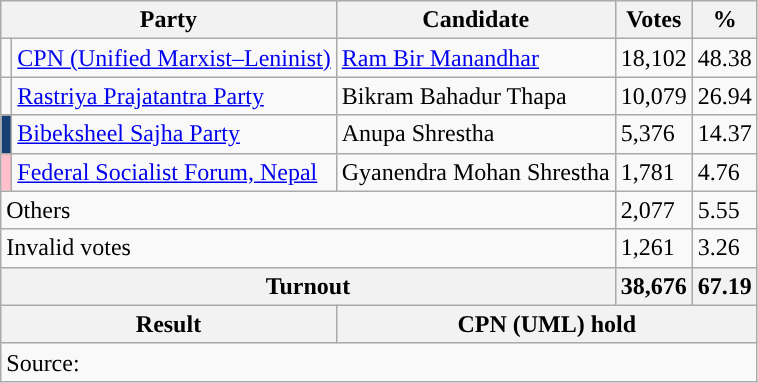<table class="wikitable">
<tr>
<th colspan="2">Party</th>
<th>Candidate</th>
<th>Votes</th>
<th>%</th>
</tr>
<tr>
<td style="background-color:"></td>
<td><a href='#'>CPN (Unified Marxist–Leninist)</a></td>
<td><a href='#'>Ram Bir Manandhar</a></td>
<td>18,102</td>
<td>48.38</td>
</tr>
<tr>
<td style="background-color:"></td>
<td><a href='#'>Rastriya Prajatantra Party</a></td>
<td>Bikram Bahadur Thapa</td>
<td>10,079</td>
<td>26.94</td>
</tr>
<tr>
<td style="background-color:#183F73"></td>
<td><a href='#'>Bibeksheel Sajha Party</a></td>
<td>Anupa Shrestha</td>
<td>5,376</td>
<td>14.37</td>
</tr>
<tr>
<td style="background-color:#ffc0cb"></td>
<td><a href='#'>Federal Socialist Forum, Nepal</a></td>
<td>Gyanendra Mohan Shrestha</td>
<td>1,781</td>
<td>4.76</td>
</tr>
<tr>
<td colspan="3">Others</td>
<td>2,077</td>
<td>5.55</td>
</tr>
<tr>
<td colspan="3">Invalid votes</td>
<td>1,261</td>
<td>3.26</td>
</tr>
<tr>
<th colspan="3">Turnout</th>
<th>38,676</th>
<th>67.19</th>
</tr>
<tr>
<th colspan="2">Result</th>
<th colspan="3">CPN (UML) hold</th>
</tr>
<tr>
<td colspan="5">Source: </td>
</tr>
</table>
